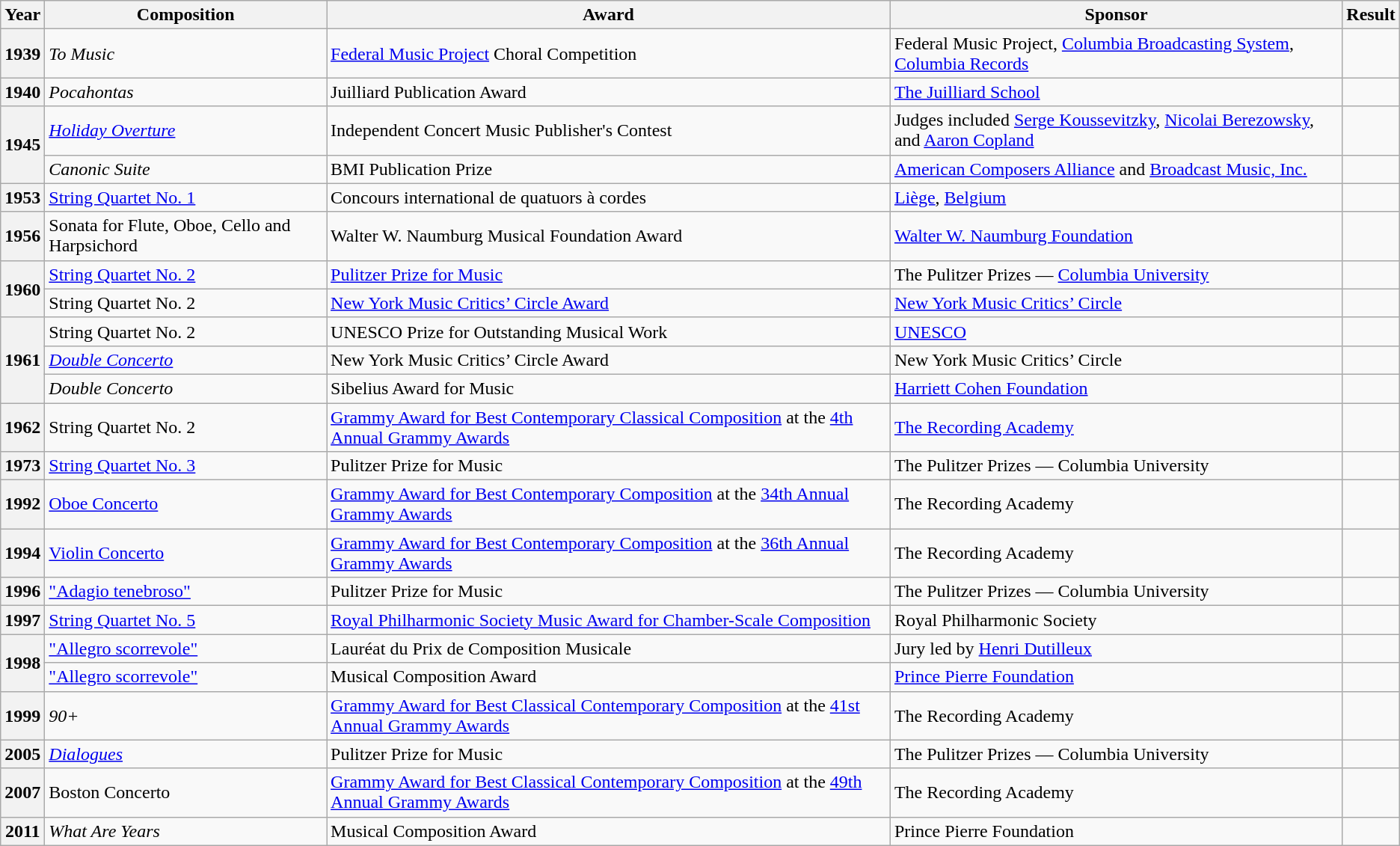<table class="wikitable">
<tr>
<th>Year</th>
<th>Composition</th>
<th>Award</th>
<th>Sponsor</th>
<th>Result</th>
</tr>
<tr>
<th rowspan=1>1939</th>
<td><em>To Music</em></td>
<td><a href='#'>Federal Music Project</a> Choral Competition</td>
<td>Federal Music Project, <a href='#'>Columbia Broadcasting System</a>, <a href='#'>Columbia Records</a></td>
<td></td>
</tr>
<tr>
<th rowspan=1>1940</th>
<td><em>Pocahontas</em></td>
<td>Juilliard Publication Award</td>
<td><a href='#'>The Juilliard School</a></td>
<td></td>
</tr>
<tr>
<th rowspan=2>1945</th>
<td><em><a href='#'>Holiday Overture</a></em></td>
<td>Independent Concert Music Publisher's Contest</td>
<td>Judges included <a href='#'>Serge Koussevitzky</a>, <a href='#'>Nicolai Berezowsky</a>, and <a href='#'>Aaron Copland</a></td>
<td></td>
</tr>
<tr>
<td><em>Canonic Suite</em></td>
<td>BMI Publication Prize</td>
<td><a href='#'>American Composers Alliance</a> and <a href='#'>Broadcast Music, Inc.</a></td>
<td></td>
</tr>
<tr>
<th rowspan=1>1953</th>
<td><a href='#'>String Quartet No. 1</a></td>
<td>Concours international de quatuors à cordes</td>
<td><a href='#'>Liège</a>, <a href='#'>Belgium</a></td>
<td></td>
</tr>
<tr>
<th rowspan=1>1956</th>
<td>Sonata for Flute, Oboe, Cello and Harpsichord</td>
<td>Walter W. Naumburg Musical Foundation Award</td>
<td><a href='#'>Walter W. Naumburg Foundation</a></td>
<td></td>
</tr>
<tr>
<th rowspan=2>1960</th>
<td><a href='#'>String Quartet No. 2</a></td>
<td><a href='#'>Pulitzer Prize for Music</a></td>
<td>The Pulitzer Prizes — <a href='#'>Columbia University</a></td>
<td></td>
</tr>
<tr>
<td>String Quartet No. 2</td>
<td><a href='#'>New York Music Critics’ Circle Award</a></td>
<td><a href='#'>New York Music Critics’ Circle</a></td>
<td></td>
</tr>
<tr>
<th rowspan=3>1961</th>
<td>String Quartet No. 2</td>
<td>UNESCO Prize for Outstanding Musical Work</td>
<td><a href='#'>UNESCO</a></td>
<td></td>
</tr>
<tr>
<td><em><a href='#'>Double Concerto</a></em></td>
<td>New York Music Critics’ Circle Award</td>
<td>New York Music Critics’ Circle</td>
<td></td>
</tr>
<tr>
<td><em>Double Concerto</em></td>
<td>Sibelius Award for Music</td>
<td><a href='#'>Harriett Cohen Foundation</a></td>
<td></td>
</tr>
<tr>
<th rowspan=1>1962</th>
<td>String Quartet No. 2</td>
<td><a href='#'>Grammy Award for Best Contemporary Classical Composition</a> at the <a href='#'>4th Annual Grammy Awards</a></td>
<td><a href='#'>The Recording Academy</a></td>
<td></td>
</tr>
<tr>
<th rowspan=1>1973</th>
<td><a href='#'>String Quartet No. 3</a></td>
<td>Pulitzer Prize for Music</td>
<td>The Pulitzer Prizes — Columbia University</td>
<td></td>
</tr>
<tr>
<th rowspan=1>1992</th>
<td><a href='#'>Oboe Concerto</a></td>
<td><a href='#'>Grammy Award for Best Contemporary Composition</a> at the <a href='#'>34th Annual Grammy Awards</a></td>
<td>The Recording Academy</td>
<td></td>
</tr>
<tr>
<th rowspan=1>1994</th>
<td><a href='#'>Violin Concerto</a></td>
<td><a href='#'>Grammy Award for Best Contemporary Composition</a> at the <a href='#'>36th Annual Grammy Awards</a></td>
<td>The Recording Academy</td>
<td></td>
</tr>
<tr>
<th rowspan=1>1996</th>
<td><a href='#'>"Adagio tenebroso"</a></td>
<td>Pulitzer Prize for Music</td>
<td>The Pulitzer Prizes — Columbia University</td>
<td></td>
</tr>
<tr>
<th rowspan=1>1997</th>
<td><a href='#'>String Quartet No. 5</a></td>
<td><a href='#'>Royal Philharmonic Society Music Award for Chamber-Scale Composition</a></td>
<td>Royal Philharmonic Society</td>
<td></td>
</tr>
<tr>
<th rowspan=2>1998</th>
<td><a href='#'>"Allegro scorrevole"</a></td>
<td>Lauréat du Prix de Composition Musicale</td>
<td>Jury led by <a href='#'>Henri Dutilleux</a></td>
<td></td>
</tr>
<tr>
<td><a href='#'>"Allegro scorrevole"</a></td>
<td>Musical Composition Award</td>
<td><a href='#'>Prince Pierre Foundation</a></td>
<td></td>
</tr>
<tr>
<th rowspan=1>1999</th>
<td><em>90+</em></td>
<td><a href='#'>Grammy Award for Best Classical Contemporary Composition</a> at the <a href='#'>41st Annual Grammy Awards</a></td>
<td>The Recording Academy</td>
<td></td>
</tr>
<tr>
<th rowspan=1>2005</th>
<td><a href='#'><em>Dialogues</em></a></td>
<td>Pulitzer Prize for Music</td>
<td>The Pulitzer Prizes — Columbia University</td>
<td></td>
</tr>
<tr>
<th rowspan=1>2007</th>
<td>Boston Concerto</td>
<td><a href='#'>Grammy Award for Best Classical Contemporary Composition</a> at the <a href='#'>49th Annual Grammy Awards</a></td>
<td>The Recording Academy</td>
<td></td>
</tr>
<tr>
<th rowspan=1>2011</th>
<td><em>What Are Years</em></td>
<td>Musical Composition Award</td>
<td>Prince Pierre Foundation</td>
<td></td>
</tr>
</table>
